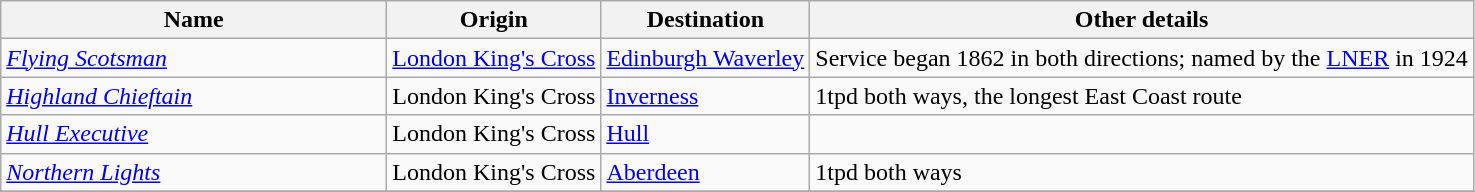<table class="wikitable" border="1">
<tr>
<th width="250px"><strong>Name</strong></th>
<th><strong>Origin</strong></th>
<th><strong>Destination</strong></th>
<th><strong>Other details</strong></th>
</tr>
<tr>
<td><em><a href='#'>Flying Scotsman</a></em></td>
<td><a href='#'>London King's Cross</a></td>
<td><a href='#'>Edinburgh Waverley</a></td>
<td>Service began 1862 in both directions; named by the <a href='#'>LNER</a> in 1924</td>
</tr>
<tr>
<td><em><a href='#'>Highland Chieftain</a></em></td>
<td>London King's Cross</td>
<td><a href='#'>Inverness</a></td>
<td>1tpd both ways, the longest East Coast route</td>
</tr>
<tr>
<td><em><a href='#'>Hull Executive</a></em></td>
<td>London King's Cross</td>
<td><a href='#'>Hull</a></td>
<td></td>
</tr>
<tr>
<td><em><a href='#'>Northern Lights</a></em></td>
<td>London King's Cross</td>
<td><a href='#'>Aberdeen</a></td>
<td>1tpd both ways</td>
</tr>
<tr>
</tr>
</table>
